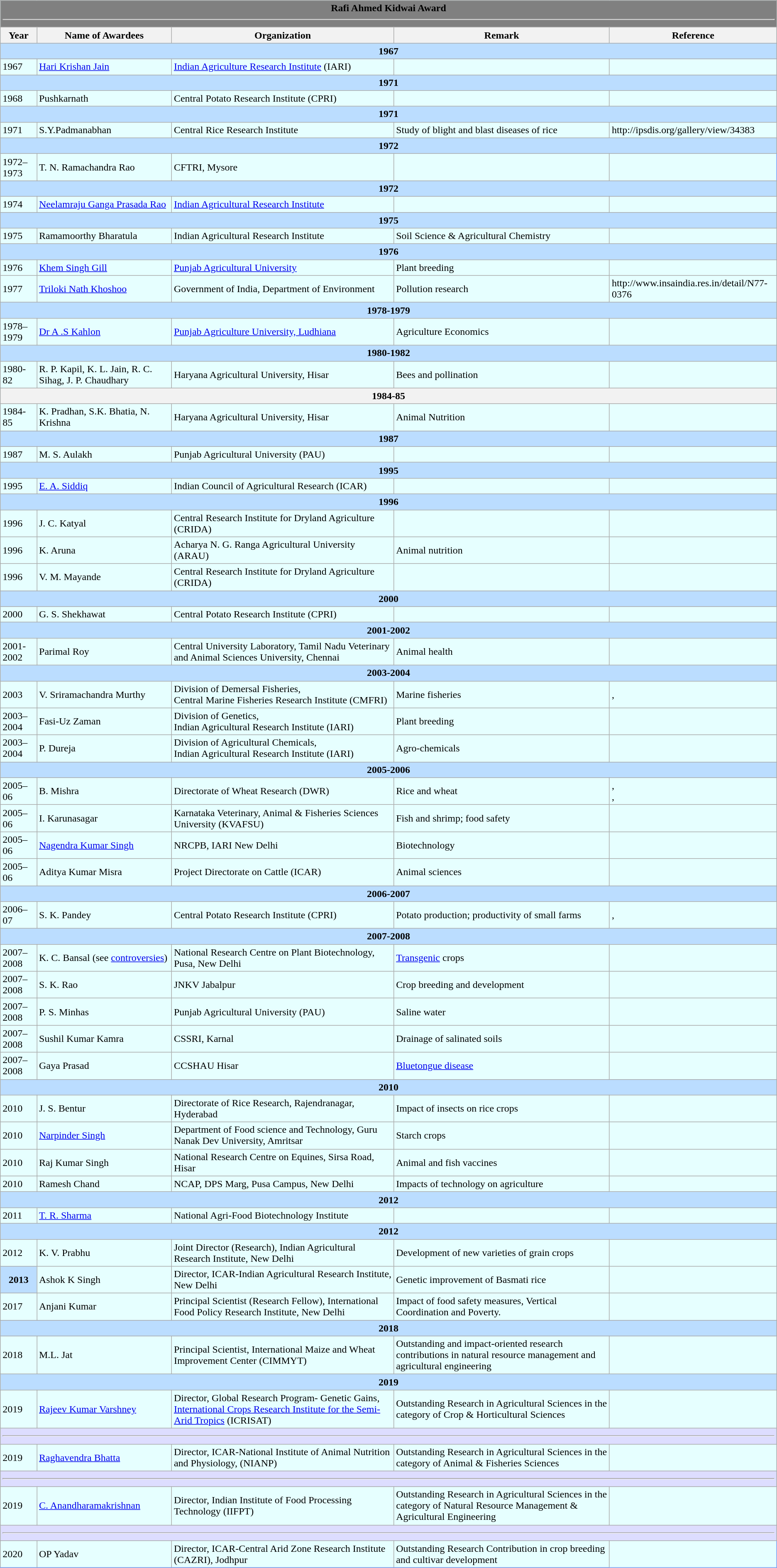<table class="wikitable" align="left" cellspacing="0" cellpadding="2" style="background: #E6FFFF; border: 1px solid #79E; text-align: left; padding: 3px;">
<tr>
<td style="background: grey" colspan="5" align="center"><strong>Rafi Ahmed Kidwai Award</strong><hr></td>
</tr>
<tr>
<th bgcolor="#DDDDFF">Year</th>
<th bgcolor="#DDDDFF">Name of Awardees</th>
<th bgcolor="#DDDDFF">Organization</th>
<th bgcolor="#DDDDFF">Remark</th>
<th bgcolor="#DDDDFF">Reference</th>
</tr>
<tr>
<td style="background: #BDF;" colspan="5" align="center"><strong>1967</strong></td>
</tr>
<tr>
<td>1967</td>
<td><a href='#'>Hari Krishan Jain</a></td>
<td><a href='#'>Indian Agriculture Research Institute</a> (IARI)</td>
<td></td>
<td></td>
</tr>
<tr>
<td style="background: #BDF;" colspan="5" align="center"><strong>1971</strong></td>
</tr>
<tr>
<td>1968</td>
<td>Pushkarnath</td>
<td>Central Potato Research Institute (CPRI)</td>
<td></td>
<td></td>
</tr>
<tr>
<td style="background: #BDF;" colspan="5" align="center"><strong>1971</strong></td>
</tr>
<tr>
<td>1971</td>
<td>S.Y.Padmanabhan</td>
<td>Central Rice Research Institute</td>
<td>Study of blight and blast diseases of rice</td>
<td>http://ipsdis.org/gallery/view/34383</td>
</tr>
<tr>
<td style="background: #BDF;" colspan="5" align="center"><strong>1972</strong></td>
</tr>
<tr>
<td>1972–1973</td>
<td>T. N. Ramachandra Rao</td>
<td>CFTRI, Mysore</td>
<td></td>
</tr>
<tr>
<td style="background: #BDF;" colspan="5" align="center"><strong>1972</strong></td>
</tr>
<tr>
<td>1974</td>
<td><a href='#'>Neelamraju Ganga Prasada Rao</a></td>
<td><a href='#'>Indian Agricultural Research Institute</a></td>
<td></td>
<td></td>
</tr>
<tr>
<td style="background: #BDF;" colspan="5" align="center"><strong>1975</strong></td>
</tr>
<tr>
<td>1975</td>
<td>Ramamoorthy Bharatula</td>
<td>Indian Agricultural Research Institute</td>
<td>Soil Science & Agricultural Chemistry</td>
<td></td>
</tr>
<tr>
<td style="background: #BDF;" colspan="5" align="center"><strong>1976</strong></td>
</tr>
<tr>
<td>1976</td>
<td><a href='#'>Khem Singh Gill</a></td>
<td><a href='#'>Punjab Agricultural University</a></td>
<td>Plant breeding</td>
<td></td>
</tr>
<tr>
<td>1977</td>
<td><a href='#'>Triloki Nath Khoshoo</a></td>
<td>Government of India, Department of Environment</td>
<td>Pollution research</td>
<td> http://www.insaindia.res.in/detail/N77-0376</td>
</tr>
<tr>
<td style="background: #BDF;" colspan="5" align="center"><strong>1978-1979</strong></td>
</tr>
<tr>
<td>1978–1979</td>
<td><a href='#'>Dr A .S Kahlon</a></td>
<td><a href='#'>Punjab Agriculture University, Ludhiana</a></td>
<td>Agriculture Economics</td>
<td></td>
</tr>
<tr>
<td style="background: #BDF;" colspan="5" align="center"><strong>1980-1982</strong></td>
</tr>
<tr>
<td>1980-82</td>
<td>R. P. Kapil, K. L. Jain, R. C. Sihag, J. P. Chaudhary</td>
<td>Haryana Agricultural University, Hisar</td>
<td>Bees and pollination</td>
<td> </td>
</tr>
<tr>
<th colspan="5">1984-85</th>
</tr>
<tr>
<td>1984-85</td>
<td>K. Pradhan, S.K. Bhatia, N. Krishna</td>
<td>Haryana Agricultural University, Hisar</td>
<td>Animal Nutrition</td>
<td></td>
</tr>
<tr>
<td style="background: #BDF;" colspan="5" align="center"><strong>1987</strong></td>
</tr>
<tr 1982-1984 Dr. Rajpal, R.C. Sihag, Dr. S.R. Punia, Ashok Kapoor>
<td>1987</td>
<td>M. S. Aulakh</td>
<td>Punjab Agricultural University (PAU)</td>
<td></td>
<td></td>
</tr>
<tr>
<td style="background: #BDF;" colspan="5" align="center"><strong>1995</strong></td>
</tr>
<tr>
<td>1995</td>
<td><a href='#'>E. A. Siddiq</a></td>
<td>Indian Council of Agricultural Research (ICAR)</td>
<td></td>
<td></td>
</tr>
<tr>
<td style="background: #BDF;" colspan="5" align="center"><strong>1996</strong></td>
</tr>
<tr>
<td>1996</td>
<td>J. C. Katyal</td>
<td>Central Research Institute for Dryland Agriculture (CRIDA)</td>
<td></td>
<td></td>
</tr>
<tr>
<td>1996</td>
<td>K. Aruna</td>
<td>Acharya N. G. Ranga Agricultural University (ARAU)</td>
<td>Animal nutrition</td>
<td></td>
</tr>
<tr>
<td>1996</td>
<td>V. M. Mayande</td>
<td>Central Research Institute for Dryland Agriculture (CRIDA)</td>
<td></td>
<td></td>
</tr>
<tr>
<td style="background: #BDF;" colspan="5" align="center"><strong>2000</strong></td>
</tr>
<tr>
<td>2000</td>
<td>G. S. Shekhawat</td>
<td>Central Potato Research Institute (CPRI)</td>
<td></td>
<td></td>
</tr>
<tr>
<td style="background: #BDF;" colspan="5" align="center"><strong>2001-2002</strong></td>
</tr>
<tr>
<td>2001-2002</td>
<td>Parimal Roy</td>
<td>Central University Laboratory, Tamil Nadu Veterinary and Animal Sciences University, Chennai</td>
<td>Animal health</td>
<td></td>
</tr>
<tr>
<td style="background: #BDF;" colspan="5" align="center"><strong>2003-2004</strong></td>
</tr>
<tr>
<td>2003</td>
<td>V. Sriramachandra Murthy</td>
<td>Division of Demersal Fisheries,<br>Central Marine Fisheries Research Institute (CMFRI)</td>
<td>Marine fisheries</td>
<td>, </td>
</tr>
<tr>
<td>2003–2004</td>
<td>Fasi-Uz Zaman</td>
<td>Division of Genetics,<br>Indian Agricultural Research Institute (IARI)</td>
<td>Plant breeding</td>
<td></td>
</tr>
<tr>
<td>2003–2004</td>
<td>P. Dureja</td>
<td>Division of Agricultural Chemicals,<br>Indian Agricultural Research Institute (IARI)</td>
<td>Agro-chemicals</td>
<td></td>
</tr>
<tr>
<td style="background: #BDF;" colspan="5" align="center"><strong>2005-2006</strong></td>
</tr>
<tr>
<td>2005–06</td>
<td>B. Mishra</td>
<td>Directorate of Wheat Research (DWR)</td>
<td>Rice and wheat</td>
<td>,<br>,
</td>
</tr>
<tr>
<td>2005–06</td>
<td>I. Karunasagar</td>
<td>Karnataka Veterinary, Animal & Fisheries Sciences University (KVAFSU)</td>
<td>Fish and shrimp; food safety</td>
<td></td>
</tr>
<tr>
<td>2005–06</td>
<td><a href='#'>Nagendra Kumar Singh</a></td>
<td>NRCPB, IARI New Delhi</td>
<td>Biotechnology</td>
<td></td>
</tr>
<tr>
<td>2005–06</td>
<td>Aditya Kumar Misra</td>
<td>Project Directorate on Cattle (ICAR)</td>
<td>Animal sciences</td>
<td></td>
</tr>
<tr>
<td style="background: #BDF;" colspan="5" align="center"><strong>2006-2007</strong></td>
</tr>
<tr>
<td>2006–07</td>
<td>S. K. Pandey</td>
<td>Central Potato Research Institute (CPRI)</td>
<td>Potato production; productivity of small farms</td>
<td>,</td>
</tr>
<tr>
<td style="background: #BDF;" colspan="5" align="center"><strong>2007-2008</strong></td>
</tr>
<tr>
<td>2007–2008</td>
<td>K. C. Bansal (see <a href='#'>controversies</a>)</td>
<td>National Research Centre on Plant Biotechnology, Pusa, New Delhi</td>
<td><a href='#'>Transgenic</a> crops</td>
<td></td>
</tr>
<tr>
<td>2007–2008</td>
<td>S. K. Rao</td>
<td>JNKV Jabalpur</td>
<td>Crop breeding and development</td>
<td></td>
</tr>
<tr>
<td>2007–2008</td>
<td>P. S. Minhas</td>
<td>Punjab Agricultural University (PAU)</td>
<td>Saline water</td>
<td></td>
</tr>
<tr>
<td>2007–2008</td>
<td>Sushil Kumar Kamra</td>
<td>CSSRI, Karnal</td>
<td>Drainage of salinated soils</td>
<td></td>
</tr>
<tr>
<td>2007–2008</td>
<td>Gaya Prasad</td>
<td>CCSHAU Hisar</td>
<td><a href='#'>Bluetongue disease</a></td>
<td></td>
</tr>
<tr>
<td style="background: #BDF;" colspan="5" align="center"><strong>2010</strong></td>
</tr>
<tr>
<td>2010</td>
<td>J. S. Bentur</td>
<td>Directorate of Rice Research, Rajendranagar, Hyderabad</td>
<td>Impact of insects on rice crops</td>
<td></td>
</tr>
<tr>
<td>2010</td>
<td><a href='#'>Narpinder Singh</a></td>
<td>Department of Food science and Technology, Guru Nanak Dev University, Amritsar</td>
<td>Starch crops</td>
<td></td>
</tr>
<tr>
<td>2010</td>
<td>Raj Kumar Singh</td>
<td>National Research Centre on Equines, Sirsa Road, Hisar</td>
<td>Animal and fish vaccines</td>
<td></td>
</tr>
<tr>
<td>2010</td>
<td>Ramesh Chand</td>
<td>NCAP, DPS Marg, Pusa Campus, New Delhi</td>
<td>Impacts of technology on agriculture</td>
<td></td>
</tr>
<tr>
<td style="background: #BDF;" colspan="5" align="center"><strong>2012</strong></td>
</tr>
<tr>
<td>2011</td>
<td><a href='#'>T. R. Sharma</a></td>
<td>National Agri-Food Biotechnology Institute</td>
<td></td>
<td></td>
</tr>
<tr>
<td style="background: #BDF;" colspan="5" align="center"><strong>2012</strong></td>
</tr>
<tr>
<td>2012</td>
<td>K. V. Prabhu</td>
<td>Joint Director (Research), Indian Agricultural Research Institute, New Delhi</td>
<td>Development of new varieties of grain crops</td>
<td></td>
</tr>
<tr>
<td style="background: #BDF;" align="center"><strong>2013</strong></td>
<td>Ashok K Singh</td>
<td>Director, ICAR-Indian Agricultural Research Institute, New Delhi</td>
<td>Genetic improvement of Basmati rice</td>
<td></td>
</tr>
<tr>
<td>2017</td>
<td>Anjani Kumar</td>
<td>Principal Scientist (Research Fellow), International Food Policy Research Institute, New Delhi</td>
<td>Impact of food safety measures, Vertical Coordination and Poverty.</td>
<td></td>
</tr>
<tr>
<td style="background: #BDF;" colspan="5" align="center"><strong>2018</strong></td>
</tr>
<tr>
<td>2018</td>
<td>M.L. Jat</td>
<td>Principal Scientist, International Maize and Wheat Improvement Center (CIMMYT)</td>
<td>Outstanding and impact-oriented research contributions in natural resource management and agricultural engineering</td>
<td></td>
</tr>
<tr>
<td style="background: #BDF;" colspan="5" align="center"><strong>2019</strong></td>
</tr>
<tr>
<td>2019</td>
<td><a href='#'>Rajeev Kumar Varshney</a></td>
<td>Director, Global Research Program- Genetic Gains, <a href='#'>International Crops Research Institute for the Semi-Arid Tropics</a> (ICRISAT)</td>
<td>Outstanding Research in Agricultural Sciences in the category of Crop & Horticultural Sciences</td>
<td></td>
</tr>
<tr>
<td style="background: #DDDDFF;" colspan="5"><hr></td>
</tr>
<tr>
<td>2019</td>
<td><a href='#'>Raghavendra Bhatta</a></td>
<td>Director, ICAR-National Institute of Animal Nutrition and Physiology, (NIANP)</td>
<td>Outstanding Research in Agricultural Sciences in the category of Animal & Fisheries Sciences</td>
<td></td>
</tr>
<tr>
<td style="background: #DDDDFF;" colspan="5"><hr></td>
</tr>
<tr>
<td>2019</td>
<td><a href='#'>C. Anandharamakrishnan</a></td>
<td>Director, Indian Institute of Food Processing Technology (IIFPT)</td>
<td>Outstanding Research in Agricultural Sciences in the category of Natural Resource Management & Agricultural Engineering</td>
<td></td>
</tr>
<tr>
<td style="background: #DDDDFF;" colspan="5"><hr></td>
</tr>
<tr>
<td>2020</td>
<td>OP Yadav</td>
<td>Director, ICAR-Central Arid Zone Research Institute (CAZRI), Jodhpur</td>
<td>Outstanding Research Contribution in crop breeding and cultivar development</td>
</tr>
<tr>
</tr>
</table>
